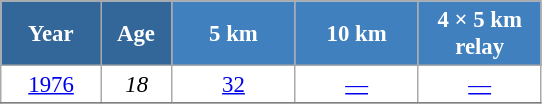<table class="wikitable" style="font-size:95%; text-align:center; border:grey solid 1px; border-collapse:collapse; background:#ffffff;">
<tr>
<th style="background-color:#369; color:white; width:60px;"> Year </th>
<th style="background-color:#369; color:white; width:40px;"> Age </th>
<th style="background-color:#4180be; color:white; width:75px;"> 5 km </th>
<th style="background-color:#4180be; color:white; width:75px;"> 10 km </th>
<th style="background-color:#4180be; color:white; width:75px;"> 4 × 5 km <br> relay </th>
</tr>
<tr>
<td><a href='#'>1976</a></td>
<td><em>18</em></td>
<td><a href='#'>32</a></td>
<td><a href='#'>—</a></td>
<td><a href='#'>—</a></td>
</tr>
<tr>
</tr>
</table>
